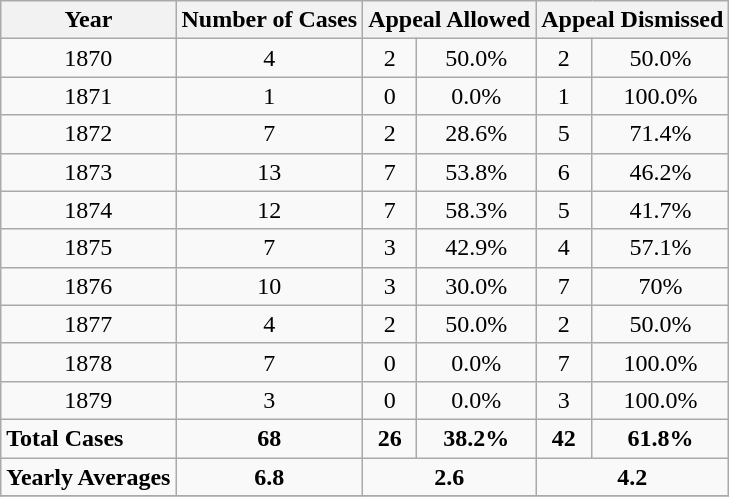<table class="wikitable sortable">
<tr>
<th>Year</th>
<th>Number of Cases</th>
<th colspan=2>Appeal Allowed</th>
<th colspan=2>Appeal Dismissed</th>
</tr>
<tr>
<td style="text-align: center;">1870</td>
<td style="text-align: center;">4</td>
<td style="text-align: center;">2</td>
<td style="text-align: center;">50.0%</td>
<td style="text-align: center;">2</td>
<td style="text-align: center;">50.0%</td>
</tr>
<tr>
<td style="text-align: center;">1871</td>
<td style="text-align: center;">1</td>
<td style="text-align: center;">0</td>
<td style="text-align: center;">0.0%</td>
<td style="text-align: center;">1</td>
<td style="text-align: center;">100.0%</td>
</tr>
<tr>
<td style="text-align: center;">1872</td>
<td style="text-align: center;">7</td>
<td style="text-align: center;">2</td>
<td style="text-align: center;">28.6%</td>
<td style="text-align: center;">5</td>
<td style="text-align: center;">71.4%</td>
</tr>
<tr>
<td style="text-align: center;">1873</td>
<td style="text-align: center;">13</td>
<td style="text-align: center;">7</td>
<td style="text-align: center;">53.8%</td>
<td style="text-align: center;">6</td>
<td style="text-align: center;">46.2%</td>
</tr>
<tr>
<td style="text-align: center;">1874</td>
<td style="text-align: center;">12</td>
<td style="text-align: center;">7</td>
<td style="text-align: center;">58.3%</td>
<td style="text-align: center;">5</td>
<td style="text-align: center;">41.7%</td>
</tr>
<tr>
<td style="text-align: center;">1875</td>
<td style="text-align: center;">7</td>
<td style="text-align: center;">3</td>
<td style="text-align: center;">42.9%</td>
<td style="text-align: center;">4</td>
<td style="text-align: center;">57.1%</td>
</tr>
<tr>
<td style="text-align: center;">1876</td>
<td style="text-align: center;">10</td>
<td style="text-align: center;">3</td>
<td style="text-align: center;">30.0%</td>
<td style="text-align: center;">7</td>
<td style="text-align: center;">70%</td>
</tr>
<tr>
<td style="text-align: center;">1877</td>
<td style="text-align: center;">4</td>
<td style="text-align: center;">2</td>
<td style="text-align: center;">50.0%</td>
<td style="text-align: center;">2</td>
<td style="text-align: center;">50.0%</td>
</tr>
<tr>
<td style="text-align: center;">1878</td>
<td style="text-align: center;">7</td>
<td style="text-align: center;">0</td>
<td style="text-align: center;">0.0%</td>
<td style="text-align: center;">7</td>
<td style="text-align: center;">100.0%</td>
</tr>
<tr>
<td style="text-align: center;">1879</td>
<td style="text-align: center;">3</td>
<td style="text-align: center;">0</td>
<td style="text-align: center;">0.0%</td>
<td style="text-align: center;">3</td>
<td style="text-align: center;">100.0%</td>
</tr>
<tr>
<td><strong>Total Cases</strong></td>
<td style="text-align: center;"><strong>68</strong></td>
<td style="text-align: center;"><strong>26</strong></td>
<td style="text-align: center;"><strong>38.2%</strong></td>
<td style="text-align: center;"><strong>42</strong></td>
<td style="text-align: center;"><strong>61.8%</strong></td>
</tr>
<tr>
<td><strong>Yearly Averages</strong></td>
<td style="text-align: center;"><strong>6.8</strong></td>
<td colspan=2 style="text-align:center;"><strong>2.6</strong></td>
<td colspan=2 style="text-align:center;"><strong>4.2</strong></td>
</tr>
<tr>
</tr>
</table>
